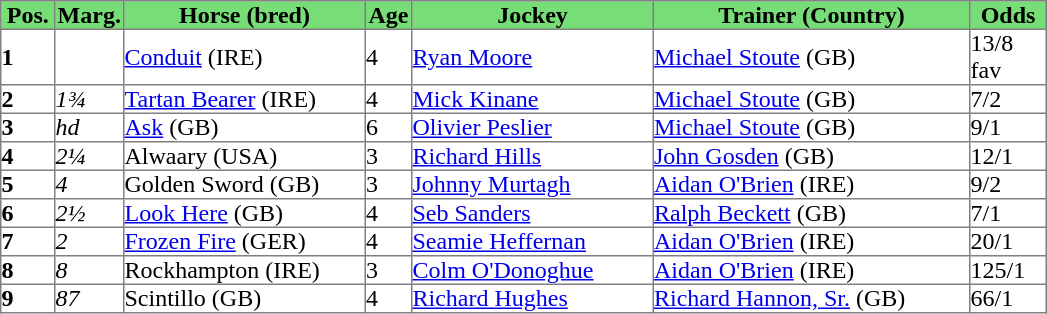<table class = "sortable" | border="1" cellpadding="0" style="border-collapse: collapse;">
<tr style="background:#7d7; text-align:center;">
<th style="width:35px;"><strong>Pos.</strong></th>
<th style="width:45px;"><strong>Marg.</strong></th>
<th style="width:160px;"><strong>Horse (bred)</strong></th>
<th style="width:30px;"><strong>Age</strong></th>
<th style="width:160px;"><strong>Jockey</strong></th>
<th style="width:210px;"><strong>Trainer (Country)</strong></th>
<th style="width:50px;"><strong>Odds</strong></th>
</tr>
<tr>
<td><strong>1</strong></td>
<td></td>
<td><a href='#'>Conduit</a> (IRE)</td>
<td>4</td>
<td><a href='#'>Ryan Moore</a></td>
<td><a href='#'>Michael Stoute</a> (GB)</td>
<td>13/8 fav</td>
</tr>
<tr>
<td><strong>2</strong></td>
<td><em>1¾</em></td>
<td><a href='#'>Tartan Bearer</a> (IRE)</td>
<td>4</td>
<td><a href='#'>Mick Kinane</a></td>
<td><a href='#'>Michael Stoute</a> (GB)</td>
<td>7/2</td>
</tr>
<tr>
<td><strong>3</strong></td>
<td><em>hd</em></td>
<td><a href='#'>Ask</a> (GB)</td>
<td>6</td>
<td><a href='#'>Olivier Peslier</a></td>
<td><a href='#'>Michael Stoute</a> (GB)</td>
<td>9/1</td>
</tr>
<tr>
<td><strong>4</strong></td>
<td><em>2¼</em></td>
<td>Alwaary (USA)</td>
<td>3</td>
<td><a href='#'>Richard Hills</a></td>
<td><a href='#'>John Gosden</a> (GB)</td>
<td>12/1</td>
</tr>
<tr>
<td><strong>5</strong></td>
<td><em>4</em></td>
<td>Golden Sword (GB)</td>
<td>3</td>
<td><a href='#'>Johnny Murtagh</a></td>
<td><a href='#'>Aidan O'Brien</a> (IRE)</td>
<td>9/2</td>
</tr>
<tr>
<td><strong>6</strong></td>
<td><em>2½</em></td>
<td><a href='#'>Look Here</a> (GB)</td>
<td>4</td>
<td><a href='#'>Seb Sanders</a></td>
<td><a href='#'>Ralph Beckett</a> (GB)</td>
<td>7/1</td>
</tr>
<tr>
<td><strong>7</strong></td>
<td><em>2</em></td>
<td><a href='#'>Frozen Fire</a> (GER)</td>
<td>4</td>
<td><a href='#'>Seamie Heffernan</a></td>
<td><a href='#'>Aidan O'Brien</a> (IRE)</td>
<td>20/1</td>
</tr>
<tr>
<td><strong>8</strong></td>
<td><em>8</em></td>
<td>Rockhampton (IRE)</td>
<td>3</td>
<td><a href='#'>Colm O'Donoghue</a></td>
<td><a href='#'>Aidan O'Brien</a> (IRE)</td>
<td>125/1</td>
</tr>
<tr>
<td><strong>9</strong></td>
<td><em>87</em></td>
<td>Scintillo (GB)</td>
<td>4</td>
<td><a href='#'>Richard Hughes</a></td>
<td><a href='#'>Richard Hannon, Sr.</a> (GB)</td>
<td>66/1</td>
</tr>
</table>
